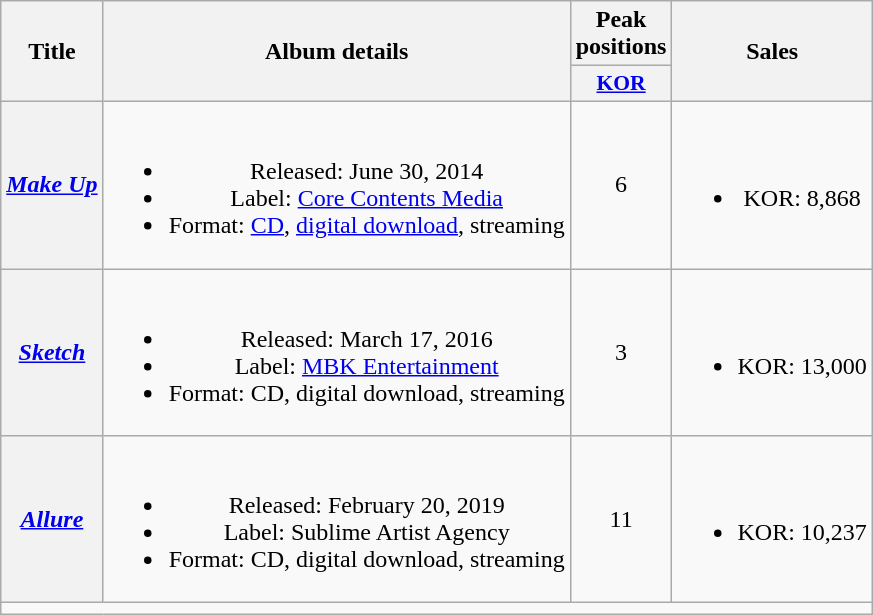<table class="wikitable plainrowheaders" style="text-align:center">
<tr>
<th rowspan="2">Title</th>
<th rowspan="2">Album details</th>
<th>Peak positions</th>
<th rowspan="2">Sales</th>
</tr>
<tr>
<th scope="col" style="width:3em;font-size:90%"><a href='#'>KOR</a><br></th>
</tr>
<tr>
<th scope="row"><em><a href='#'>Make Up</a></em></th>
<td><br><ul><li>Released: June 30, 2014</li><li>Label: <a href='#'>Core Contents Media</a></li><li>Format: <a href='#'>CD</a>, <a href='#'>digital download</a>, streaming</li></ul></td>
<td>6</td>
<td><br><ul><li>KOR: 8,868</li></ul></td>
</tr>
<tr>
<th scope="row"><em><a href='#'>Sketch</a></em></th>
<td><br><ul><li>Released: March 17, 2016</li><li>Label: <a href='#'>MBK Entertainment</a></li><li>Format: CD, digital download, streaming</li></ul></td>
<td>3</td>
<td><br><ul><li>KOR: 13,000</li></ul></td>
</tr>
<tr>
<th scope="row"><em><a href='#'>Allure</a></em></th>
<td><br><ul><li>Released: February 20, 2019</li><li>Label: Sublime Artist Agency</li><li>Format: CD, digital download, streaming</li></ul></td>
<td>11</td>
<td><br><ul><li>KOR: 10,237</li></ul></td>
</tr>
<tr>
<td colspan="7"></td>
</tr>
</table>
